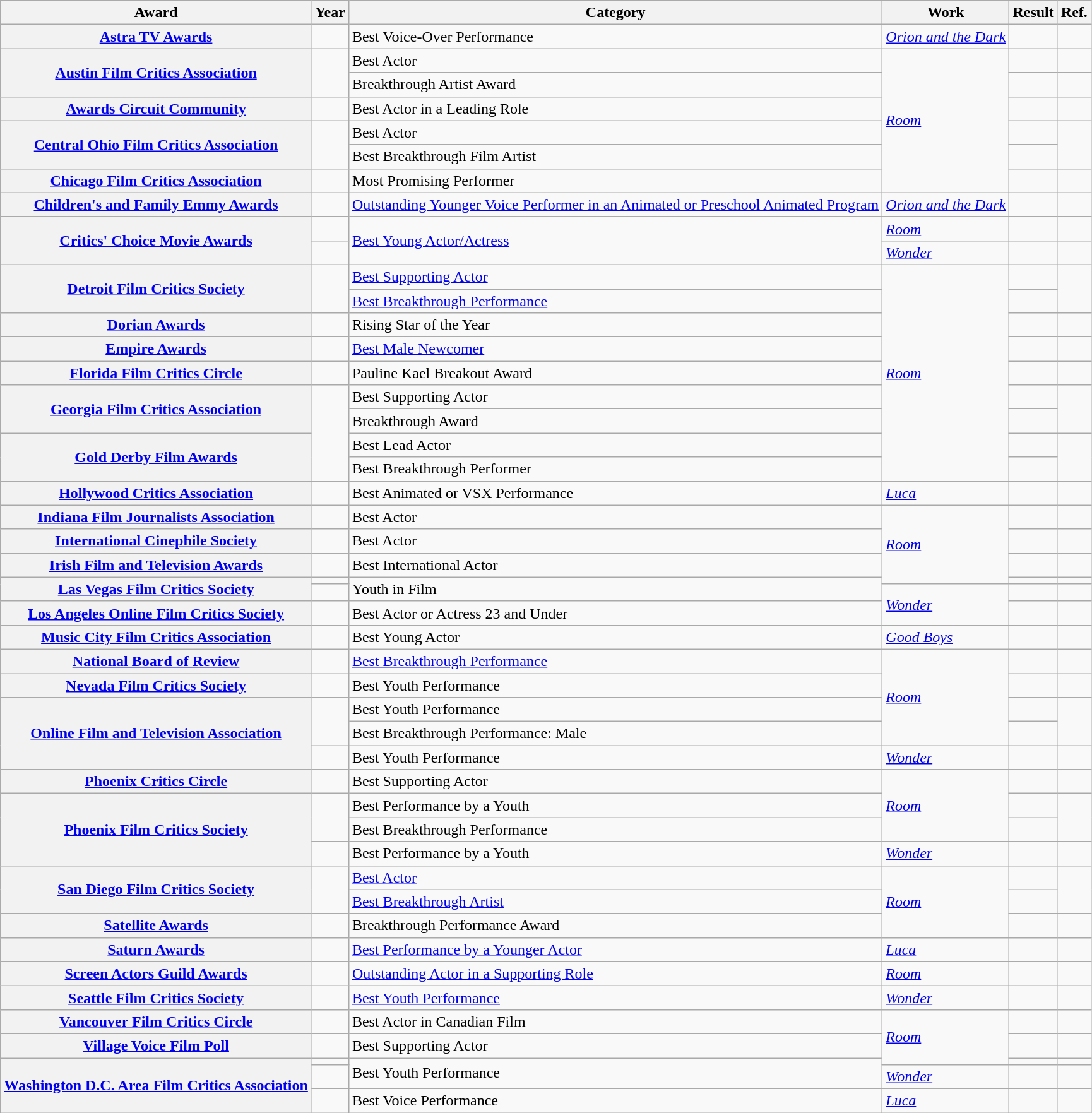<table class="wikitable sortable plainrowheaders col6center">
<tr>
<th scope="col">Award</th>
<th scope="col">Year</th>
<th scope="col">Category</th>
<th scope="col">Work</th>
<th scope="col">Result</th>
<th scope="col">Ref.</th>
</tr>
<tr>
<th scope="row"><a href='#'>Astra TV Awards</a></th>
<td><a href='#'></a></td>
<td>Best Voice-Over Performance</td>
<td><em><a href='#'>Orion and the Dark</a></em></td>
<td></td>
<td style="text-align:center;"></td>
</tr>
<tr>
<th scope="row" rowspan="2"><a href='#'>Austin Film Critics Association</a></th>
<td rowspan="2"><a href='#'></a></td>
<td>Best Actor</td>
<td rowspan="6"><em><a href='#'>Room</a></em></td>
<td></td>
<td style="text-align:center;"></td>
</tr>
<tr>
<td>Breakthrough Artist Award</td>
<td></td>
<td style="text-align:center;"></td>
</tr>
<tr>
<th scope="row"><a href='#'>Awards Circuit Community</a></th>
<td></td>
<td>Best Actor in a Leading Role</td>
<td></td>
<td style="text-align:center;"></td>
</tr>
<tr>
<th scope="row" rowspan="2"><a href='#'>Central Ohio Film Critics Association</a></th>
<td rowspan="2"></td>
<td>Best Actor</td>
<td></td>
<td style="text-align:center;" rowspan="2"></td>
</tr>
<tr>
<td>Best Breakthrough Film Artist</td>
<td></td>
</tr>
<tr>
<th scope="row"><a href='#'>Chicago Film Critics Association</a></th>
<td><a href='#'></a></td>
<td>Most Promising Performer</td>
<td></td>
<td style="text-align:center;"></td>
</tr>
<tr>
<th scope="row"><a href='#'>Children's and Family Emmy Awards</a></th>
<td><a href='#'></a></td>
<td><a href='#'>Outstanding Younger Voice Performer in an Animated or Preschool Animated Program</a></td>
<td><em><a href='#'>Orion and the Dark</a></em></td>
<td></td>
<td style="text-align:center;"></td>
</tr>
<tr>
<th scope="row" rowspan="2"><a href='#'>Critics' Choice Movie Awards</a></th>
<td><a href='#'></a></td>
<td rowspan="2"><a href='#'>Best Young Actor/Actress</a></td>
<td><em><a href='#'>Room</a></em></td>
<td></td>
<td style="text-align:center;"></td>
</tr>
<tr>
<td><a href='#'></a></td>
<td><em><a href='#'>Wonder</a></em></td>
<td></td>
<td style="text-align:center;"></td>
</tr>
<tr>
<th scope="row" rowspan="2"><a href='#'>Detroit Film Critics Society</a></th>
<td rowspan="2"><a href='#'></a></td>
<td><a href='#'>Best Supporting Actor</a></td>
<td rowspan="9"><em><a href='#'>Room</a></em></td>
<td></td>
<td style="text-align:center;" rowspan="2"></td>
</tr>
<tr>
<td><a href='#'>Best Breakthrough Performance</a></td>
<td></td>
</tr>
<tr>
<th scope="row"><a href='#'>Dorian Awards</a></th>
<td></td>
<td>Rising Star of the Year</td>
<td></td>
<td style="text-align:center;"></td>
</tr>
<tr>
<th scope="row"><a href='#'>Empire Awards</a></th>
<td><a href='#'></a></td>
<td><a href='#'>Best Male Newcomer</a></td>
<td></td>
<td style="text-align:center;"></td>
</tr>
<tr>
<th scope="row"><a href='#'>Florida Film Critics Circle</a></th>
<td><a href='#'></a></td>
<td>Pauline Kael Breakout Award</td>
<td></td>
<td style="text-align:center;"></td>
</tr>
<tr>
<th scope="row" rowspan="2"><a href='#'>Georgia Film Critics Association</a></th>
<td rowspan="4"></td>
<td>Best Supporting Actor</td>
<td></td>
<td style="text-align:center;" rowspan="2"></td>
</tr>
<tr>
<td>Breakthrough Award</td>
<td></td>
</tr>
<tr>
<th scope="row" rowspan="2"><a href='#'>Gold Derby Film Awards</a></th>
<td>Best Lead Actor</td>
<td></td>
<td style="text-align:center;" rowspan="2"></td>
</tr>
<tr>
<td>Best Breakthrough Performer</td>
<td></td>
</tr>
<tr>
<th scope="row"><a href='#'>Hollywood Critics Association</a></th>
<td></td>
<td>Best Animated or VSX Performance</td>
<td><em><a href='#'>Luca</a></em></td>
<td></td>
<td style="text-align:center;"></td>
</tr>
<tr>
<th scope="row"><a href='#'>Indiana Film Journalists Association</a></th>
<td></td>
<td>Best Actor</td>
<td rowspan="4"><em><a href='#'>Room</a></em></td>
<td></td>
<td style="text-align:center;"></td>
</tr>
<tr>
<th scope="row"><a href='#'>International Cinephile Society</a></th>
<td></td>
<td>Best Actor</td>
<td></td>
<td style="text-align:center;"></td>
</tr>
<tr>
<th scope="row"><a href='#'>Irish Film and Television Awards</a></th>
<td><a href='#'></a></td>
<td>Best International Actor</td>
<td></td>
<td style="text-align:center;"></td>
</tr>
<tr>
<th scope="row" rowspan="2"><a href='#'>Las Vegas Film Critics Society</a></th>
<td></td>
<td rowspan="2">Youth in Film</td>
<td></td>
<td style="text-align:center;"></td>
</tr>
<tr>
<td></td>
<td rowspan="2"><em><a href='#'>Wonder</a></em></td>
<td></td>
<td style="text-align:center;"></td>
</tr>
<tr>
<th scope="row"><a href='#'>Los Angeles Online Film Critics Society</a></th>
<td></td>
<td>Best Actor or Actress 23 and Under</td>
<td></td>
<td style="text-align:center;"></td>
</tr>
<tr>
<th scope="row"><a href='#'>Music City Film Critics Association</a></th>
<td></td>
<td>Best Young Actor</td>
<td><em><a href='#'>Good Boys</a></em></td>
<td></td>
<td style="text-align:center;"></td>
</tr>
<tr>
<th scope="row"><a href='#'>National Board of Review</a></th>
<td><a href='#'></a></td>
<td><a href='#'>Best Breakthrough Performance</a></td>
<td rowspan="4"><em><a href='#'>Room</a></em></td>
<td></td>
<td style="text-align:center;"></td>
</tr>
<tr>
<th scope="row"><a href='#'>Nevada Film Critics Society</a></th>
<td></td>
<td>Best Youth Performance</td>
<td></td>
<td style="text-align:center;"></td>
</tr>
<tr>
<th scope="row" rowspan="3"><a href='#'>Online Film and Television Association</a></th>
<td rowspan="2"></td>
<td>Best Youth Performance</td>
<td></td>
<td style="text-align:center;" rowspan="2"></td>
</tr>
<tr>
<td>Best Breakthrough Performance: Male</td>
<td></td>
</tr>
<tr>
<td></td>
<td>Best Youth Performance</td>
<td><em><a href='#'>Wonder</a></em></td>
<td></td>
<td style="text-align:center;"></td>
</tr>
<tr>
<th scope="row"><a href='#'>Phoenix Critics Circle</a></th>
<td></td>
<td>Best Supporting Actor</td>
<td rowspan="3"><em><a href='#'>Room</a></em></td>
<td></td>
<td style="text-align:center;"></td>
</tr>
<tr>
<th scope="row" rowspan="3"><a href='#'>Phoenix Film Critics Society</a></th>
<td rowspan="2"></td>
<td>Best Performance by a Youth</td>
<td></td>
<td style="text-align:center;" rowspan="2"></td>
</tr>
<tr>
<td>Best Breakthrough Performance</td>
<td></td>
</tr>
<tr>
<td></td>
<td>Best Performance by a Youth</td>
<td><em><a href='#'>Wonder</a></em></td>
<td></td>
<td style="text-align:center;"></td>
</tr>
<tr>
<th scope="row" rowspan="2"><a href='#'>San Diego Film Critics Society</a></th>
<td rowspan="2"><a href='#'></a></td>
<td><a href='#'>Best Actor</a></td>
<td rowspan="3"><em><a href='#'>Room</a></em></td>
<td></td>
<td style="text-align:center;" rowspan="2"></td>
</tr>
<tr>
<td><a href='#'>Best Breakthrough Artist</a></td>
<td></td>
</tr>
<tr>
<th scope="row"><a href='#'>Satellite Awards</a></th>
<td><a href='#'></a></td>
<td>Breakthrough Performance Award</td>
<td></td>
<td style="text-align:center;"></td>
</tr>
<tr>
<th scope="row"><a href='#'>Saturn Awards</a></th>
<td><a href='#'></a></td>
<td><a href='#'>Best Performance by a Younger Actor</a></td>
<td><em><a href='#'>Luca</a></em></td>
<td></td>
<td style="text-align:center;"></td>
</tr>
<tr>
<th scope="row"><a href='#'>Screen Actors Guild Awards</a></th>
<td><a href='#'></a></td>
<td><a href='#'>Outstanding Actor in a Supporting Role</a></td>
<td><em><a href='#'>Room</a></em></td>
<td></td>
<td style="text-align:center;"></td>
</tr>
<tr>
<th scope="row"><a href='#'>Seattle Film Critics Society</a></th>
<td><a href='#'></a></td>
<td><a href='#'>Best Youth Performance</a></td>
<td><em><a href='#'>Wonder</a></em></td>
<td></td>
<td style="text-align:center;"></td>
</tr>
<tr>
<th scope="row"><a href='#'>Vancouver Film Critics Circle</a></th>
<td><a href='#'></a></td>
<td>Best Actor in Canadian Film</td>
<td rowspan="3"><em><a href='#'>Room</a></em></td>
<td></td>
<td style="text-align:center;"></td>
</tr>
<tr>
<th scope="row"><a href='#'>Village Voice Film Poll</a></th>
<td></td>
<td>Best Supporting Actor</td>
<td></td>
<td style="text-align:center;"></td>
</tr>
<tr>
<th scope="row" rowspan="3"><a href='#'>Washington D.C. Area Film Critics Association</a></th>
<td><a href='#'></a></td>
<td rowspan="2">Best Youth Performance</td>
<td></td>
<td style="text-align:center;"></td>
</tr>
<tr>
<td><a href='#'></a></td>
<td><em><a href='#'>Wonder</a></em></td>
<td></td>
<td style="text-align:center;"></td>
</tr>
<tr>
<td><a href='#'></a></td>
<td>Best Voice Performance</td>
<td><em><a href='#'>Luca</a></em></td>
<td></td>
<td style="text-align:center;"></td>
</tr>
</table>
